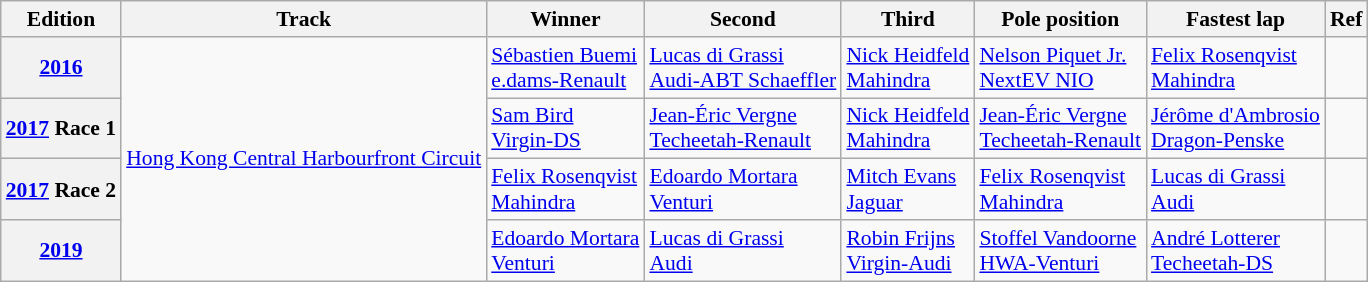<table Class = "wikitable" style = "font-size: 90%;">
<tr>
<th>Edition</th>
<th>Track</th>
<th>Winner</th>
<th>Second</th>
<th>Third</th>
<th>Pole position</th>
<th>Fastest lap</th>
<th>Ref</th>
</tr>
<tr>
<th><a href='#'>2016</a></th>
<td rowspan="4"><a href='#'>Hong Kong Central Harbourfront Circuit</a></td>
<td> <a href='#'>Sébastien Buemi</a><br><a href='#'>e.dams-Renault</a></td>
<td> <a href='#'>Lucas di Grassi</a><br><a href='#'>Audi-ABT Schaeffler</a></td>
<td> <a href='#'>Nick Heidfeld</a><br><a href='#'>Mahindra</a></td>
<td> <a href='#'>Nelson Piquet Jr.</a><br><a href='#'>NextEV NIO</a></td>
<td> <a href='#'>Felix Rosenqvist</a><br><a href='#'>Mahindra</a></td>
<td align="center"></td>
</tr>
<tr>
<th><a href='#'>2017</a> Race 1</th>
<td> <a href='#'>Sam Bird</a><br><a href='#'>Virgin-DS</a></td>
<td> <a href='#'>Jean-Éric Vergne</a><br><a href='#'>Techeetah-Renault</a></td>
<td> <a href='#'>Nick Heidfeld</a><br><a href='#'>Mahindra</a></td>
<td> <a href='#'>Jean-Éric Vergne</a><br><a href='#'>Techeetah-Renault</a></td>
<td> <a href='#'>Jérôme d'Ambrosio</a><br><a href='#'>Dragon-Penske</a></td>
<td align="center"></td>
</tr>
<tr>
<th><a href='#'>2017</a> Race 2</th>
<td> <a href='#'>Felix Rosenqvist</a><br><a href='#'>Mahindra</a></td>
<td> <a href='#'>Edoardo Mortara</a><br><a href='#'>Venturi</a></td>
<td> <a href='#'>Mitch Evans</a><br><a href='#'>Jaguar</a></td>
<td> <a href='#'>Felix Rosenqvist</a><br><a href='#'>Mahindra</a></td>
<td> <a href='#'>Lucas di Grassi</a><br><a href='#'>Audi</a></td>
<td align="center"></td>
</tr>
<tr>
<th><a href='#'>2019</a></th>
<td> <a href='#'>Edoardo Mortara</a><br><a href='#'>Venturi</a></td>
<td> <a href='#'>Lucas di Grassi</a><br><a href='#'>Audi</a></td>
<td> <a href='#'>Robin Frijns</a><br><a href='#'>Virgin-Audi</a></td>
<td> <a href='#'>Stoffel Vandoorne</a><br><a href='#'>HWA-Venturi</a></td>
<td> <a href='#'>André Lotterer</a><br><a href='#'>Techeetah-DS</a></td>
<td align="center"></td>
</tr>
</table>
